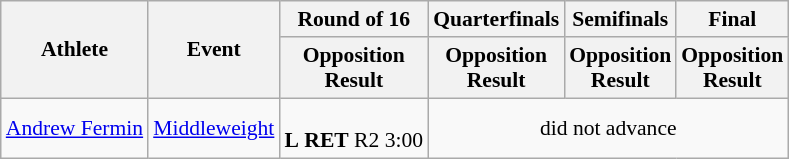<table class="wikitable" border="1" style="font-size:90%">
<tr>
<th rowspan=2>Athlete</th>
<th rowspan=2>Event</th>
<th>Round of 16</th>
<th>Quarterfinals</th>
<th>Semifinals</th>
<th>Final</th>
</tr>
<tr>
<th>Opposition<br>Result</th>
<th>Opposition<br>Result</th>
<th>Opposition<br>Result</th>
<th>Opposition<br>Result</th>
</tr>
<tr>
<td><a href='#'>Andrew Fermin</a></td>
<td><a href='#'>Middleweight</a></td>
<td align=center><br><strong>L</strong> <strong>RET</strong> R2 3:00</td>
<td align=center colspan="7">did not advance</td>
</tr>
</table>
